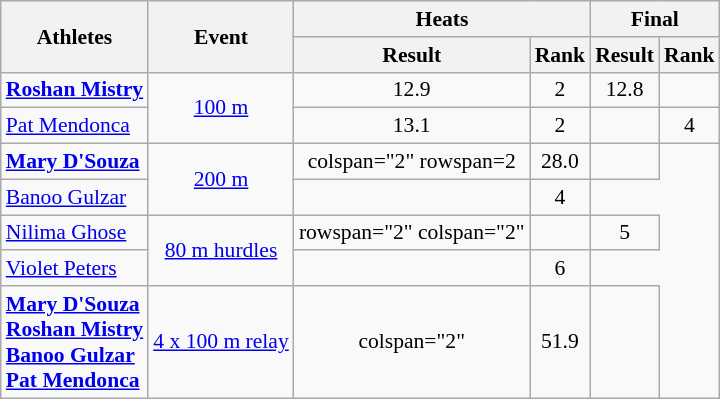<table class="wikitable" style="text-align:center; font-size:90%">
<tr>
<th rowspan=2>Athletes</th>
<th rowspan=2>Event</th>
<th colspan=2>Heats</th>
<th colspan=2>Final</th>
</tr>
<tr>
<th>Result</th>
<th>Rank</th>
<th>Result</th>
<th>Rank</th>
</tr>
<tr>
<td style="text-align:left"><strong><a href='#'>Roshan Mistry</a></strong></td>
<td rowspan=2><a href='#'>100 m</a></td>
<td>12.9</td>
<td>2 <strong></strong></td>
<td>12.8</td>
<td></td>
</tr>
<tr>
<td style="text-align:left"><a href='#'>Pat Mendonca</a></td>
<td>13.1</td>
<td>2 <strong></strong></td>
<td></td>
<td>4</td>
</tr>
<tr>
<td style="text-align:left"><strong><a href='#'>Mary D'Souza</a></strong></td>
<td rowspan=2><a href='#'>200 m</a></td>
<td>colspan="2" rowspan=2 </td>
<td>28.0</td>
<td></td>
</tr>
<tr>
<td style="text-align:left"><a href='#'>Banoo Gulzar</a></td>
<td></td>
<td>4</td>
</tr>
<tr>
<td style="text-align:left"><a href='#'>Nilima Ghose</a></td>
<td rowspan="2"><a href='#'>80 m hurdles</a></td>
<td>rowspan="2" colspan="2"</td>
<td></td>
<td>5</td>
</tr>
<tr>
<td style="text-align:left"><a href='#'>Violet Peters</a></td>
<td></td>
<td>6</td>
</tr>
<tr>
<td style="text-align:left"><strong><a href='#'>Mary D'Souza</a><br><a href='#'>Roshan Mistry</a><br><a href='#'>Banoo Gulzar</a><br><a href='#'>Pat Mendonca</a></strong></td>
<td><a href='#'>4 x 100 m relay</a></td>
<td>colspan="2" </td>
<td>51.9</td>
<td></td>
</tr>
</table>
